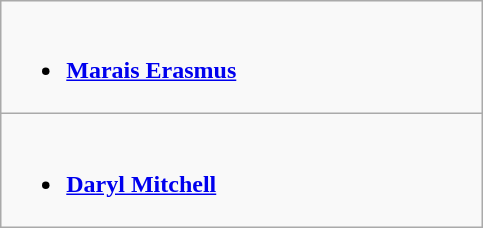<table class="wikitable">
<tr>
<td valign="top" width="50%"><br><ul><li><strong> <a href='#'>Marais Erasmus</a></strong></li></ul></td>
</tr>
<tr>
<td valign="top" width="50%"><br><ul><li><strong> <a href='#'>Daryl Mitchell</a></strong></li></ul></td>
</tr>
</table>
